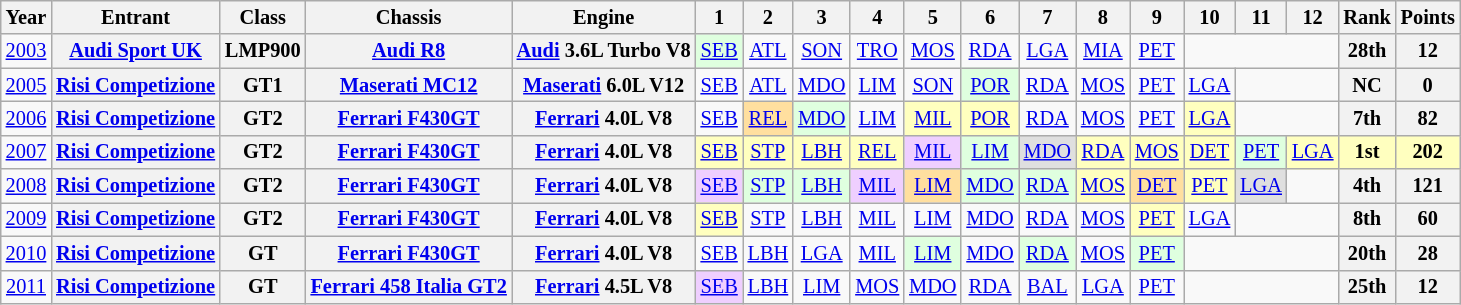<table class="wikitable" style="text-align:center; font-size:85%">
<tr>
<th>Year</th>
<th>Entrant</th>
<th>Class</th>
<th>Chassis</th>
<th>Engine</th>
<th>1</th>
<th>2</th>
<th>3</th>
<th>4</th>
<th>5</th>
<th>6</th>
<th>7</th>
<th>8</th>
<th>9</th>
<th>10</th>
<th>11</th>
<th>12</th>
<th>Rank</th>
<th>Points</th>
</tr>
<tr>
<td><a href='#'>2003</a></td>
<th nowrap><a href='#'>Audi Sport UK</a></th>
<th>LMP900</th>
<th nowrap><a href='#'>Audi R8</a></th>
<th nowrap><a href='#'>Audi</a> 3.6L Turbo V8</th>
<td style="background:#dfffdf;"><a href='#'>SEB</a><br></td>
<td><a href='#'>ATL</a></td>
<td><a href='#'>SON</a></td>
<td><a href='#'>TRO</a></td>
<td><a href='#'>MOS</a></td>
<td><a href='#'>RDA</a></td>
<td><a href='#'>LGA</a></td>
<td><a href='#'>MIA</a></td>
<td><a href='#'>PET</a></td>
<td colspan=3></td>
<th>28th</th>
<th>12</th>
</tr>
<tr>
<td><a href='#'>2005</a></td>
<th nowrap><a href='#'>Risi Competizione</a></th>
<th>GT1</th>
<th nowrap><a href='#'>Maserati MC12</a></th>
<th nowrap><a href='#'>Maserati</a> 6.0L V12</th>
<td><a href='#'>SEB</a></td>
<td><a href='#'>ATL</a></td>
<td><a href='#'>MDO</a></td>
<td><a href='#'>LIM</a></td>
<td><a href='#'>SON</a></td>
<td style="background:#dfffdf;"><a href='#'>POR</a><br></td>
<td><a href='#'>RDA</a></td>
<td><a href='#'>MOS</a></td>
<td><a href='#'>PET</a></td>
<td><a href='#'>LGA</a></td>
<td colspan=2></td>
<th>NC</th>
<th>0</th>
</tr>
<tr>
<td><a href='#'>2006</a></td>
<th nowrap><a href='#'>Risi Competizione</a></th>
<th>GT2</th>
<th nowrap><a href='#'>Ferrari F430GT</a></th>
<th nowrap><a href='#'>Ferrari</a> 4.0L V8</th>
<td><a href='#'>SEB</a></td>
<td style="background:#ffdf9f;"><a href='#'>REL</a><br></td>
<td style="background:#dfffdf;"><a href='#'>MDO</a><br></td>
<td><a href='#'>LIM</a></td>
<td style="background:#FFFFBF;"><a href='#'>MIL</a><br></td>
<td style="background:#FFFFBF;"><a href='#'>POR</a><br></td>
<td><a href='#'>RDA</a></td>
<td><a href='#'>MOS</a></td>
<td><a href='#'>PET</a></td>
<td style="background:#FFFFBF;"><a href='#'>LGA</a><br></td>
<td colspan=2></td>
<th>7th</th>
<th>82</th>
</tr>
<tr>
<td><a href='#'>2007</a></td>
<th nowrap><a href='#'>Risi Competizione</a></th>
<th>GT2</th>
<th nowrap><a href='#'>Ferrari F430GT</a></th>
<th nowrap><a href='#'>Ferrari</a> 4.0L V8</th>
<td style="background:#FFFFBF;"><a href='#'>SEB</a><br></td>
<td style="background:#FFFFBF;"><a href='#'>STP</a><br></td>
<td style="background:#FFFFBF;"><a href='#'>LBH</a><br></td>
<td style="background:#FFFFBF;"><a href='#'>REL</a><br></td>
<td style="background:#efcfff;"><a href='#'>MIL</a><br></td>
<td style="background:#dfffdf;"><a href='#'>LIM</a><br></td>
<td style="background:#dfdfdf;"><a href='#'>MDO</a><br></td>
<td style="background:#FFFFBF;"><a href='#'>RDA</a><br></td>
<td style="background:#FFFFBF;"><a href='#'>MOS</a><br></td>
<td style="background:#FFFFBF;"><a href='#'>DET</a><br></td>
<td style="background:#dfffdf;"><a href='#'>PET</a><br></td>
<td style="background:#FFFFBF;"><a href='#'>LGA</a><br></td>
<th style="background:#FFFFBF;">1st</th>
<th style="background:#FFFFBF;">202</th>
</tr>
<tr>
<td><a href='#'>2008</a></td>
<th nowrap><a href='#'>Risi Competizione</a></th>
<th>GT2</th>
<th nowrap><a href='#'>Ferrari F430GT</a></th>
<th nowrap><a href='#'>Ferrari</a> 4.0L V8</th>
<td style="background:#efcfff;"><a href='#'>SEB</a><br></td>
<td style="background:#dfffdf;"><a href='#'>STP</a><br></td>
<td style="background:#dfffdf;"><a href='#'>LBH</a><br></td>
<td style="background:#efcfff;"><a href='#'>MIL</a><br></td>
<td style="background:#ffdf9f;"><a href='#'>LIM</a><br></td>
<td style="background:#dfffdf;"><a href='#'>MDO</a><br></td>
<td style="background:#dfffdf;"><a href='#'>RDA</a><br></td>
<td style="background:#FFFFBF;"><a href='#'>MOS</a><br></td>
<td style="background:#ffdf9f;"><a href='#'>DET</a><br></td>
<td style="background:#FFFFBF;"><a href='#'>PET</a><br></td>
<td style="background:#dfdfdf;"><a href='#'>LGA</a><br></td>
<td></td>
<th>4th</th>
<th>121</th>
</tr>
<tr>
<td><a href='#'>2009</a></td>
<th nowrap><a href='#'>Risi Competizione</a></th>
<th>GT2</th>
<th nowrap><a href='#'>Ferrari F430GT</a></th>
<th nowrap><a href='#'>Ferrari</a> 4.0L V8</th>
<td style="background:#FFFFBF;"><a href='#'>SEB</a><br></td>
<td><a href='#'>STP</a></td>
<td><a href='#'>LBH</a></td>
<td><a href='#'>MIL</a></td>
<td><a href='#'>LIM</a></td>
<td><a href='#'>MDO</a></td>
<td><a href='#'>RDA</a></td>
<td><a href='#'>MOS</a></td>
<td style="background:#FFFFBF;"><a href='#'>PET</a><br></td>
<td><a href='#'>LGA</a></td>
<td colspan=2></td>
<th>8th</th>
<th>60</th>
</tr>
<tr>
<td><a href='#'>2010</a></td>
<th nowrap><a href='#'>Risi Competizione</a></th>
<th>GT</th>
<th nowrap><a href='#'>Ferrari F430GT</a></th>
<th nowrap><a href='#'>Ferrari</a> 4.0L V8</th>
<td><a href='#'>SEB</a></td>
<td><a href='#'>LBH</a></td>
<td><a href='#'>LGA</a></td>
<td><a href='#'>MIL</a></td>
<td style="background:#dfffdf;"><a href='#'>LIM</a><br></td>
<td><a href='#'>MDO</a></td>
<td style="background:#dfffdf;"><a href='#'>RDA</a><br></td>
<td><a href='#'>MOS</a></td>
<td style="background:#dfffdf;"><a href='#'>PET</a><br></td>
<td colspan=3></td>
<th>20th</th>
<th>28</th>
</tr>
<tr>
<td><a href='#'>2011</a></td>
<th nowrap><a href='#'>Risi Competizione</a></th>
<th>GT</th>
<th nowrap><a href='#'>Ferrari 458 Italia GT2</a></th>
<th nowrap><a href='#'>Ferrari</a> 4.5L V8</th>
<td style="background:#efcfff;"><a href='#'>SEB</a><br></td>
<td><a href='#'>LBH</a></td>
<td><a href='#'>LIM</a></td>
<td><a href='#'>MOS</a></td>
<td><a href='#'>MDO</a></td>
<td><a href='#'>RDA</a></td>
<td><a href='#'>BAL</a></td>
<td><a href='#'>LGA</a></td>
<td><a href='#'>PET</a></td>
<td colspan=3></td>
<th>25th</th>
<th>12</th>
</tr>
</table>
